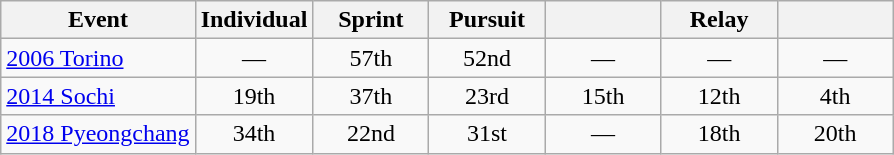<table class="wikitable" style="text-align: center;">
<tr ">
<th>Event</th>
<th style="width:70px;">Individual</th>
<th style="width:70px;">Sprint</th>
<th style="width:70px;">Pursuit</th>
<th style="width:70px;"></th>
<th style="width:70px;">Relay</th>
<th style="width:70px;"></th>
</tr>
<tr>
<td align=left> <a href='#'>2006 Torino</a></td>
<td>—</td>
<td>57th</td>
<td>52nd</td>
<td>—</td>
<td>—</td>
<td>—</td>
</tr>
<tr>
<td align=left> <a href='#'>2014 Sochi</a></td>
<td>19th</td>
<td>37th</td>
<td>23rd</td>
<td>15th</td>
<td>12th</td>
<td>4th</td>
</tr>
<tr>
<td align="left"> <a href='#'>2018 Pyeongchang</a></td>
<td>34th</td>
<td>22nd</td>
<td>31st</td>
<td>—</td>
<td>18th</td>
<td>20th</td>
</tr>
</table>
